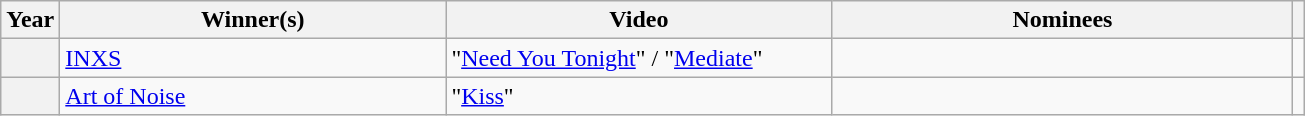<table class="wikitable sortable">
<tr>
<th scope="col">Year</th>
<th scope="col" style="width:250px;">Winner(s)</th>
<th scope="col" style="width:250px;">Video</th>
<th scope="col" style="width:300px;">Nominees</th>
<th scope="col" class="unsortable"></th>
</tr>
<tr>
<th scope="row"></th>
<td><a href='#'>INXS</a></td>
<td>"<a href='#'>Need You Tonight</a>" / "<a href='#'>Mediate</a>"</td>
<td></td>
<td align="center"></td>
</tr>
<tr>
<th scope="row"></th>
<td><a href='#'>Art of Noise</a> </td>
<td>"<a href='#'>Kiss</a>"</td>
<td></td>
<td align="center"></td>
</tr>
</table>
